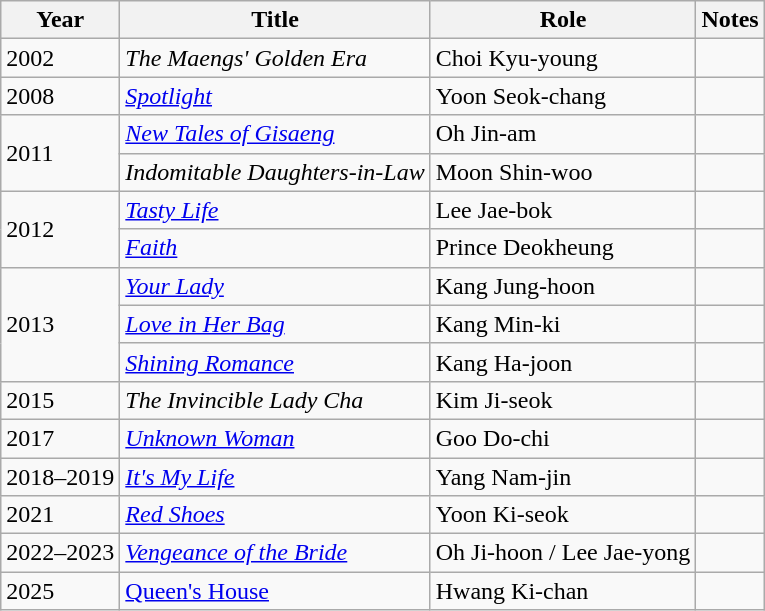<table class="wikitable">
<tr>
<th>Year</th>
<th>Title</th>
<th>Role</th>
<th>Notes</th>
</tr>
<tr>
<td>2002</td>
<td><em>The Maengs' Golden Era</em></td>
<td>Choi Kyu-young</td>
<td></td>
</tr>
<tr>
<td>2008</td>
<td><em><a href='#'>Spotlight</a></em></td>
<td>Yoon Seok-chang</td>
<td></td>
</tr>
<tr>
<td rowspan=2>2011</td>
<td><em><a href='#'>New Tales of Gisaeng</a></em></td>
<td>Oh Jin-am</td>
<td></td>
</tr>
<tr>
<td><em>Indomitable Daughters-in-Law</em> </td>
<td>Moon Shin-woo</td>
<td></td>
</tr>
<tr>
<td rowspan=2>2012</td>
<td><em><a href='#'>Tasty Life</a></em></td>
<td>Lee Jae-bok</td>
<td></td>
</tr>
<tr>
<td><em><a href='#'>Faith</a></em></td>
<td>Prince Deokheung</td>
<td></td>
</tr>
<tr>
<td rowspan=3>2013</td>
<td><em><a href='#'>Your Lady</a></em></td>
<td>Kang Jung-hoon</td>
<td></td>
</tr>
<tr>
<td><em><a href='#'>Love in Her Bag</a></em></td>
<td>Kang Min-ki</td>
<td></td>
</tr>
<tr>
<td><em><a href='#'>Shining Romance</a></em></td>
<td>Kang Ha-joon</td>
<td></td>
</tr>
<tr>
<td>2015</td>
<td><em>The Invincible Lady Cha</em></td>
<td>Kim Ji-seok</td>
<td></td>
</tr>
<tr>
<td>2017</td>
<td><em><a href='#'>Unknown Woman</a></em></td>
<td>Goo Do-chi</td>
<td></td>
</tr>
<tr>
<td>2018–2019</td>
<td><em><a href='#'>It's My Life</a></em></td>
<td>Yang Nam-jin</td>
<td></td>
</tr>
<tr>
<td>2021</td>
<td><em><a href='#'>Red Shoes</a></em></td>
<td>Yoon Ki-seok</td>
<td></td>
</tr>
<tr>
<td>2022–2023</td>
<td><em><a href='#'>Vengeance of the Bride</a></em></td>
<td>Oh Ji-hoon / Lee Jae-yong</td>
<td></td>
</tr>
<tr>
<td>2025</td>
<td><a href='#'>Queen's House</a></td>
<td>Hwang Ki-chan</td>
<td></td>
</tr>
</table>
